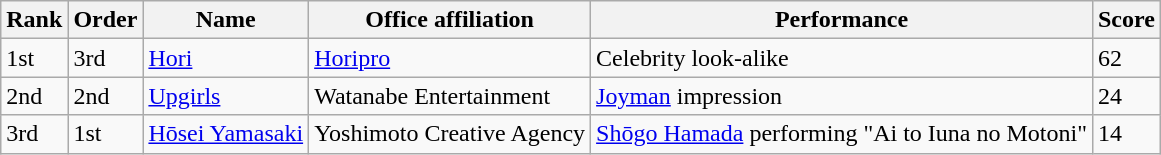<table class="wikitable">
<tr>
<th>Rank</th>
<th>Order</th>
<th>Name</th>
<th>Office affiliation</th>
<th>Performance</th>
<th>Score</th>
</tr>
<tr>
<td>1st</td>
<td>3rd</td>
<td><a href='#'>Hori</a></td>
<td><a href='#'>Horipro</a></td>
<td>Celebrity look-alike</td>
<td>62</td>
</tr>
<tr>
<td>2nd</td>
<td>2nd</td>
<td><a href='#'>Upgirls</a></td>
<td>Watanabe Entertainment</td>
<td><a href='#'>Joyman</a> impression</td>
<td>24</td>
</tr>
<tr>
<td>3rd</td>
<td>1st</td>
<td><a href='#'>Hōsei Yamasaki</a></td>
<td>Yoshimoto Creative Agency</td>
<td><a href='#'>Shōgo Hamada</a> performing "Ai to Iuna no Motoni"</td>
<td>14</td>
</tr>
</table>
